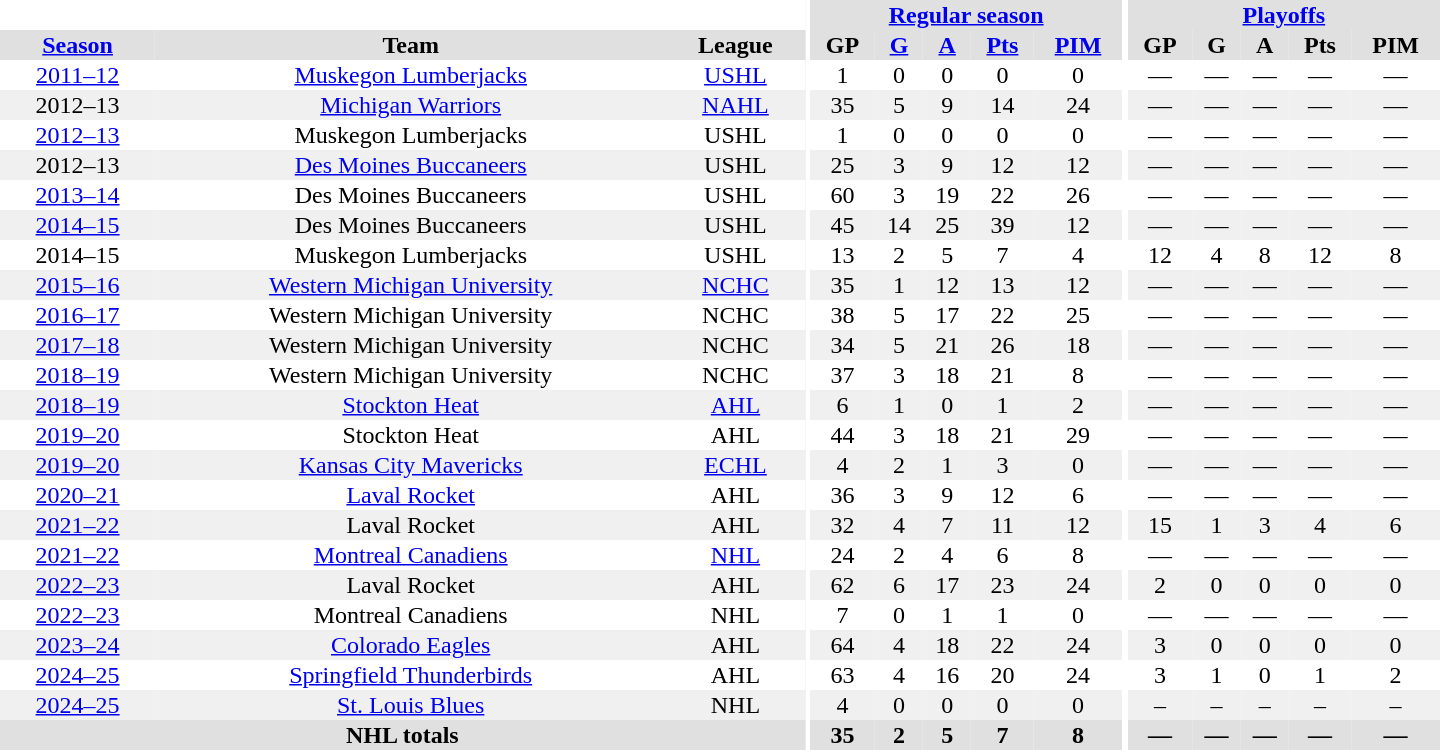<table border="0" cellpadding="1" cellspacing="0" style="text-align:center; width:60em">
<tr bgcolor="#e0e0e0">
<th colspan="3" bgcolor="#ffffff"></th>
<th rowspan="99" bgcolor="#ffffff"></th>
<th colspan="5"><a href='#'>Regular season</a></th>
<th rowspan="99" bgcolor="#ffffff"></th>
<th colspan="5"><a href='#'>Playoffs</a></th>
</tr>
<tr bgcolor="#e0e0e0">
<th><a href='#'>Season</a></th>
<th>Team</th>
<th>League</th>
<th>GP</th>
<th><a href='#'>G</a></th>
<th><a href='#'>A</a></th>
<th><a href='#'>Pts</a></th>
<th><a href='#'>PIM</a></th>
<th>GP</th>
<th>G</th>
<th>A</th>
<th>Pts</th>
<th>PIM</th>
</tr>
<tr>
<td><a href='#'>2011–12</a></td>
<td><a href='#'>Muskegon Lumberjacks</a></td>
<td><a href='#'>USHL</a></td>
<td>1</td>
<td>0</td>
<td>0</td>
<td>0</td>
<td>0</td>
<td>—</td>
<td>—</td>
<td>—</td>
<td>—</td>
<td>—</td>
</tr>
<tr bgcolor="#f0f0f0">
<td>2012–13</td>
<td><a href='#'>Michigan Warriors</a></td>
<td><a href='#'>NAHL</a></td>
<td>35</td>
<td>5</td>
<td>9</td>
<td>14</td>
<td>24</td>
<td>—</td>
<td>—</td>
<td>—</td>
<td>—</td>
<td>—</td>
</tr>
<tr>
<td><a href='#'>2012–13</a></td>
<td>Muskegon Lumberjacks</td>
<td>USHL</td>
<td>1</td>
<td>0</td>
<td>0</td>
<td>0</td>
<td>0</td>
<td>—</td>
<td>—</td>
<td>—</td>
<td>—</td>
<td>—</td>
</tr>
<tr bgcolor="#f0f0f0">
<td>2012–13</td>
<td><a href='#'>Des Moines Buccaneers</a></td>
<td>USHL</td>
<td>25</td>
<td>3</td>
<td>9</td>
<td>12</td>
<td>12</td>
<td>—</td>
<td>—</td>
<td>—</td>
<td>—</td>
<td>—</td>
</tr>
<tr>
<td><a href='#'>2013–14</a></td>
<td>Des Moines Buccaneers</td>
<td>USHL</td>
<td>60</td>
<td>3</td>
<td>19</td>
<td>22</td>
<td>26</td>
<td>—</td>
<td>—</td>
<td>—</td>
<td>—</td>
<td>—</td>
</tr>
<tr bgcolor="#f0f0f0">
<td><a href='#'>2014–15</a></td>
<td>Des Moines Buccaneers</td>
<td>USHL</td>
<td>45</td>
<td>14</td>
<td>25</td>
<td>39</td>
<td>12</td>
<td>—</td>
<td>—</td>
<td>—</td>
<td>—</td>
<td>—</td>
</tr>
<tr>
<td>2014–15</td>
<td>Muskegon Lumberjacks</td>
<td>USHL</td>
<td>13</td>
<td>2</td>
<td>5</td>
<td>7</td>
<td>4</td>
<td>12</td>
<td>4</td>
<td>8</td>
<td>12</td>
<td>8</td>
</tr>
<tr bgcolor="#f0f0f0">
<td><a href='#'>2015–16</a></td>
<td><a href='#'>Western Michigan University</a></td>
<td><a href='#'>NCHC</a></td>
<td>35</td>
<td>1</td>
<td>12</td>
<td>13</td>
<td>12</td>
<td>—</td>
<td>—</td>
<td>—</td>
<td>—</td>
<td>—</td>
</tr>
<tr>
<td><a href='#'>2016–17</a></td>
<td>Western Michigan University</td>
<td>NCHC</td>
<td>38</td>
<td>5</td>
<td>17</td>
<td>22</td>
<td>25</td>
<td>—</td>
<td>—</td>
<td>—</td>
<td>—</td>
<td>—</td>
</tr>
<tr bgcolor="#f0f0f0">
<td><a href='#'>2017–18</a></td>
<td>Western Michigan University</td>
<td>NCHC</td>
<td>34</td>
<td>5</td>
<td>21</td>
<td>26</td>
<td>18</td>
<td>—</td>
<td>—</td>
<td>—</td>
<td>—</td>
<td>—</td>
</tr>
<tr>
<td><a href='#'>2018–19</a></td>
<td>Western Michigan University</td>
<td>NCHC</td>
<td>37</td>
<td>3</td>
<td>18</td>
<td>21</td>
<td>8</td>
<td>—</td>
<td>—</td>
<td>—</td>
<td>—</td>
<td>—</td>
</tr>
<tr bgcolor="#f0f0f0">
<td><a href='#'>2018–19</a></td>
<td><a href='#'>Stockton Heat</a></td>
<td><a href='#'>AHL</a></td>
<td>6</td>
<td>1</td>
<td>0</td>
<td>1</td>
<td>2</td>
<td>—</td>
<td>—</td>
<td>—</td>
<td>—</td>
<td>—</td>
</tr>
<tr>
<td><a href='#'>2019–20</a></td>
<td>Stockton Heat</td>
<td>AHL</td>
<td>44</td>
<td>3</td>
<td>18</td>
<td>21</td>
<td>29</td>
<td>—</td>
<td>—</td>
<td>—</td>
<td>—</td>
<td>—</td>
</tr>
<tr bgcolor="#f0f0f0">
<td><a href='#'>2019–20</a></td>
<td><a href='#'>Kansas City Mavericks</a></td>
<td><a href='#'>ECHL</a></td>
<td>4</td>
<td>2</td>
<td>1</td>
<td>3</td>
<td>0</td>
<td>—</td>
<td>—</td>
<td>—</td>
<td>—</td>
<td>—</td>
</tr>
<tr>
<td><a href='#'>2020–21</a></td>
<td><a href='#'>Laval Rocket</a></td>
<td>AHL</td>
<td>36</td>
<td>3</td>
<td>9</td>
<td>12</td>
<td>6</td>
<td>—</td>
<td>—</td>
<td>—</td>
<td>—</td>
<td>—</td>
</tr>
<tr bgcolor="#f0f0f0">
<td><a href='#'>2021–22</a></td>
<td>Laval Rocket</td>
<td>AHL</td>
<td>32</td>
<td>4</td>
<td>7</td>
<td>11</td>
<td>12</td>
<td>15</td>
<td>1</td>
<td>3</td>
<td>4</td>
<td>6</td>
</tr>
<tr>
<td><a href='#'>2021–22</a></td>
<td><a href='#'>Montreal Canadiens</a></td>
<td><a href='#'>NHL</a></td>
<td>24</td>
<td>2</td>
<td>4</td>
<td>6</td>
<td>8</td>
<td>—</td>
<td>—</td>
<td>—</td>
<td>—</td>
<td>—</td>
</tr>
<tr bgcolor="#f0f0f0">
<td><a href='#'>2022–23</a></td>
<td>Laval Rocket</td>
<td>AHL</td>
<td>62</td>
<td>6</td>
<td>17</td>
<td>23</td>
<td>24</td>
<td>2</td>
<td>0</td>
<td>0</td>
<td>0</td>
<td>0</td>
</tr>
<tr>
<td><a href='#'>2022–23</a></td>
<td>Montreal Canadiens</td>
<td>NHL</td>
<td>7</td>
<td>0</td>
<td>1</td>
<td>1</td>
<td>0</td>
<td>—</td>
<td>—</td>
<td>—</td>
<td>—</td>
<td>—</td>
</tr>
<tr bgcolor="#f0f0f0">
<td><a href='#'>2023–24</a></td>
<td><a href='#'>Colorado Eagles</a></td>
<td>AHL</td>
<td>64</td>
<td>4</td>
<td>18</td>
<td>22</td>
<td>24</td>
<td>3</td>
<td>0</td>
<td>0</td>
<td>0</td>
<td>0</td>
</tr>
<tr>
<td><a href='#'>2024–25</a></td>
<td><a href='#'>Springfield Thunderbirds</a></td>
<td>AHL</td>
<td>63</td>
<td>4</td>
<td>16</td>
<td>20</td>
<td>24</td>
<td>3</td>
<td>1</td>
<td>0</td>
<td>1</td>
<td>2</td>
</tr>
<tr bgcolor="#f0f0f0">
<td><a href='#'>2024–25</a></td>
<td><a href='#'>St. Louis Blues</a></td>
<td>NHL</td>
<td>4</td>
<td>0</td>
<td>0</td>
<td>0</td>
<td>0</td>
<td>–</td>
<td>–</td>
<td>–</td>
<td>–</td>
<td>–</td>
</tr>
<tr bgcolor="#e0e0e0">
<th colspan="3">NHL totals</th>
<th>35</th>
<th>2</th>
<th>5</th>
<th>7</th>
<th>8</th>
<th>—</th>
<th>—</th>
<th>—</th>
<th>—</th>
<th>—</th>
</tr>
</table>
